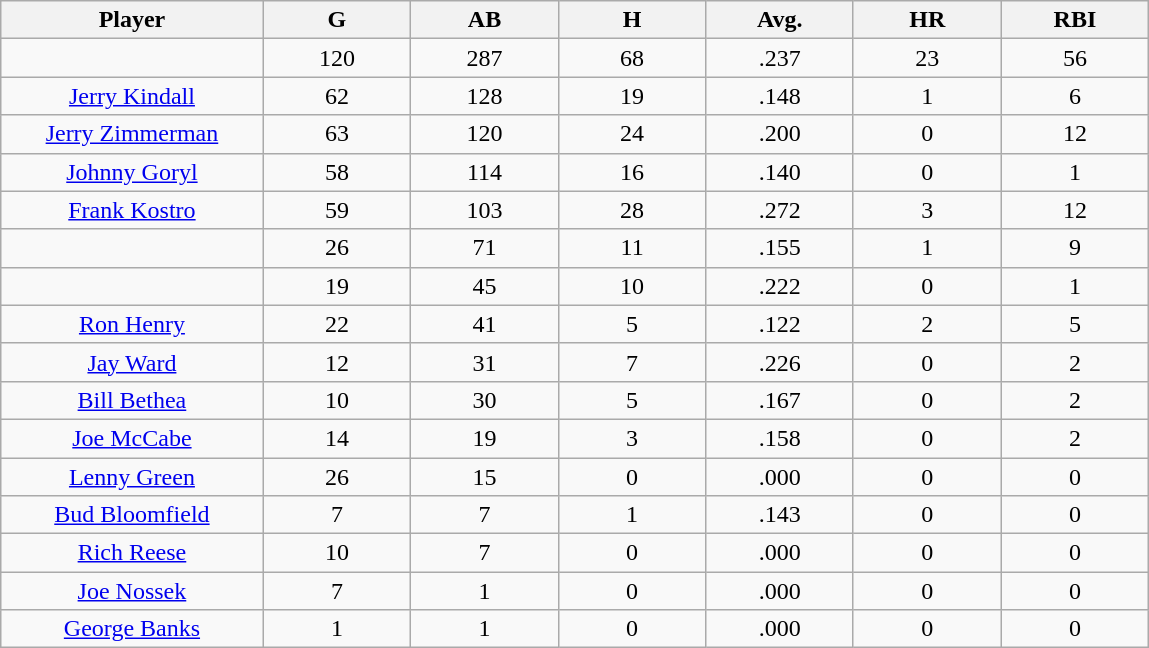<table class="wikitable sortable">
<tr>
<th bgcolor="#DDDDFF" width="16%">Player</th>
<th bgcolor="#DDDDFF" width="9%">G</th>
<th bgcolor="#DDDDFF" width="9%">AB</th>
<th bgcolor="#DDDDFF" width="9%">H</th>
<th bgcolor="#DDDDFF" width="9%">Avg.</th>
<th bgcolor="#DDDDFF" width="9%">HR</th>
<th bgcolor="#DDDDFF" width="9%">RBI</th>
</tr>
<tr align="center">
<td></td>
<td>120</td>
<td>287</td>
<td>68</td>
<td>.237</td>
<td>23</td>
<td>56</td>
</tr>
<tr align="center">
<td><a href='#'>Jerry Kindall</a></td>
<td>62</td>
<td>128</td>
<td>19</td>
<td>.148</td>
<td>1</td>
<td>6</td>
</tr>
<tr align=center>
<td><a href='#'>Jerry Zimmerman</a></td>
<td>63</td>
<td>120</td>
<td>24</td>
<td>.200</td>
<td>0</td>
<td>12</td>
</tr>
<tr align=center>
<td><a href='#'>Johnny Goryl</a></td>
<td>58</td>
<td>114</td>
<td>16</td>
<td>.140</td>
<td>0</td>
<td>1</td>
</tr>
<tr align=center>
<td><a href='#'>Frank Kostro</a></td>
<td>59</td>
<td>103</td>
<td>28</td>
<td>.272</td>
<td>3</td>
<td>12</td>
</tr>
<tr align=center>
<td></td>
<td>26</td>
<td>71</td>
<td>11</td>
<td>.155</td>
<td>1</td>
<td>9</td>
</tr>
<tr align="center">
<td></td>
<td>19</td>
<td>45</td>
<td>10</td>
<td>.222</td>
<td>0</td>
<td>1</td>
</tr>
<tr align="center">
<td><a href='#'>Ron Henry</a></td>
<td>22</td>
<td>41</td>
<td>5</td>
<td>.122</td>
<td>2</td>
<td>5</td>
</tr>
<tr align=center>
<td><a href='#'>Jay Ward</a></td>
<td>12</td>
<td>31</td>
<td>7</td>
<td>.226</td>
<td>0</td>
<td>2</td>
</tr>
<tr align=center>
<td><a href='#'>Bill Bethea</a></td>
<td>10</td>
<td>30</td>
<td>5</td>
<td>.167</td>
<td>0</td>
<td>2</td>
</tr>
<tr align=center>
<td><a href='#'>Joe McCabe</a></td>
<td>14</td>
<td>19</td>
<td>3</td>
<td>.158</td>
<td>0</td>
<td>2</td>
</tr>
<tr align=center>
<td><a href='#'>Lenny Green</a></td>
<td>26</td>
<td>15</td>
<td>0</td>
<td>.000</td>
<td>0</td>
<td>0</td>
</tr>
<tr align=center>
<td><a href='#'>Bud Bloomfield</a></td>
<td>7</td>
<td>7</td>
<td>1</td>
<td>.143</td>
<td>0</td>
<td>0</td>
</tr>
<tr align=center>
<td><a href='#'>Rich Reese</a></td>
<td>10</td>
<td>7</td>
<td>0</td>
<td>.000</td>
<td>0</td>
<td>0</td>
</tr>
<tr align=center>
<td><a href='#'>Joe Nossek</a></td>
<td>7</td>
<td>1</td>
<td>0</td>
<td>.000</td>
<td>0</td>
<td>0</td>
</tr>
<tr align=center>
<td><a href='#'>George Banks</a></td>
<td>1</td>
<td>1</td>
<td>0</td>
<td>.000</td>
<td>0</td>
<td>0</td>
</tr>
</table>
